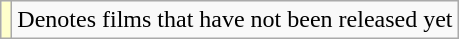<table class="wikitable">
<tr>
<td style="background:#FFFFCC;"></td>
<td>Denotes films that have not been released yet</td>
</tr>
</table>
